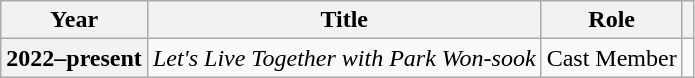<table class="wikitable  plainrowheaders">
<tr>
<th scope="col">Year</th>
<th scope="col">Title</th>
<th scope="col">Role</th>
<th scope="col" class="unsortable"></th>
</tr>
<tr>
<th scope="row">2022–present</th>
<td><em>Let's Live Together with Park Won-sook</em></td>
<td>Cast Member</td>
<td></td>
</tr>
</table>
